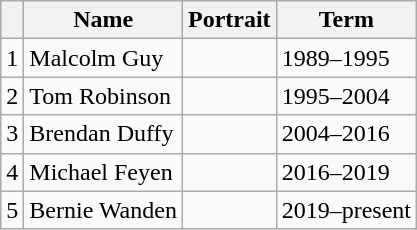<table class="wikitable">
<tr>
<th></th>
<th>Name</th>
<th>Portrait</th>
<th>Term</th>
</tr>
<tr>
<td align=center>1</td>
<td>Malcolm Guy</td>
<td></td>
<td>1989–1995</td>
</tr>
<tr>
<td align=center>2</td>
<td>Tom Robinson</td>
<td></td>
<td>1995–2004</td>
</tr>
<tr>
<td align=center>3</td>
<td>Brendan Duffy</td>
<td></td>
<td>2004–2016</td>
</tr>
<tr>
<td align=center>4</td>
<td>Michael Feyen</td>
<td></td>
<td>2016–2019</td>
</tr>
<tr>
<td align=center>5</td>
<td>Bernie Wanden</td>
<td></td>
<td>2019–present</td>
</tr>
</table>
